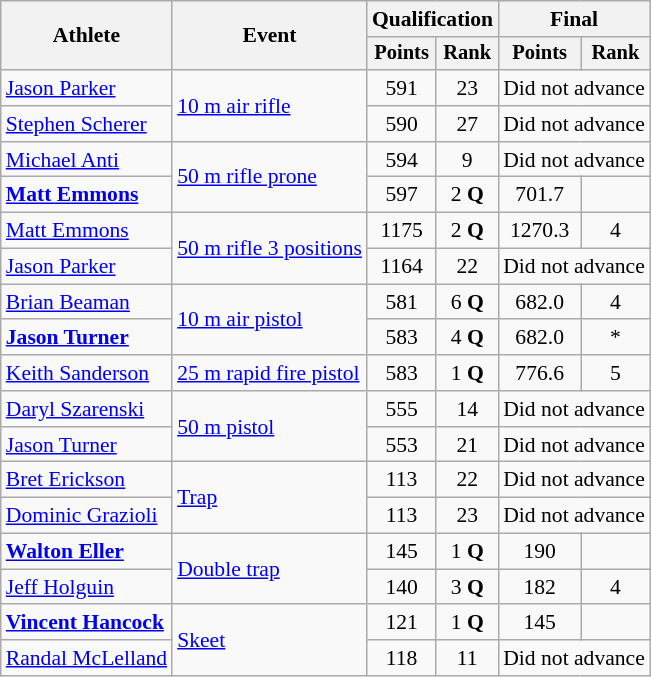<table class=wikitable style=font-size:90%;text-align:center>
<tr>
<th rowspan=2>Athlete</th>
<th rowspan=2>Event</th>
<th colspan=2>Qualification</th>
<th colspan=2>Final</th>
</tr>
<tr style=font-size:95%>
<th>Points</th>
<th>Rank</th>
<th>Points</th>
<th>Rank</th>
</tr>
<tr>
<td align=left><a href='#'>Jason Parker</a></td>
<td align=left rowspan=2><a href='#'>10 m air rifle</a></td>
<td>591</td>
<td>23</td>
<td colspan=2>Did not advance</td>
</tr>
<tr>
<td align=left><a href='#'>Stephen Scherer</a></td>
<td>590</td>
<td>27</td>
<td colspan=2>Did not advance</td>
</tr>
<tr>
<td align=left><a href='#'>Michael Anti</a></td>
<td align=left rowspan=2><a href='#'>50 m rifle prone</a></td>
<td>594</td>
<td>9</td>
<td colspan=2>Did not advance</td>
</tr>
<tr>
<td align=left><strong><a href='#'>Matt Emmons</a></strong></td>
<td>597</td>
<td>2 <strong>Q</strong></td>
<td>701.7</td>
<td></td>
</tr>
<tr>
<td align=left><a href='#'>Matt Emmons</a></td>
<td align=left rowspan=2><a href='#'>50 m rifle 3 positions</a></td>
<td>1175</td>
<td>2 <strong>Q</strong></td>
<td>1270.3</td>
<td>4</td>
</tr>
<tr>
<td align=left><a href='#'>Jason Parker</a></td>
<td>1164</td>
<td>22</td>
<td colspan=2>Did not advance</td>
</tr>
<tr>
<td align=left><a href='#'>Brian Beaman</a></td>
<td align=left rowspan=2><a href='#'>10 m air pistol</a></td>
<td>581</td>
<td>6 <strong>Q</strong></td>
<td>682.0</td>
<td>4</td>
</tr>
<tr>
<td align=left><strong><a href='#'>Jason Turner</a></strong></td>
<td>583</td>
<td>4 <strong>Q</strong></td>
<td>682.0</td>
<td>*</td>
</tr>
<tr>
<td align=left><a href='#'>Keith Sanderson</a></td>
<td align=left><a href='#'>25 m rapid fire pistol</a></td>
<td>583 </td>
<td>1 <strong>Q</strong></td>
<td>776.6</td>
<td>5</td>
</tr>
<tr>
<td align=left><a href='#'>Daryl Szarenski</a></td>
<td align=left rowspan=2><a href='#'>50 m pistol</a></td>
<td>555</td>
<td>14</td>
<td colspan=2>Did not advance</td>
</tr>
<tr>
<td align=left><a href='#'>Jason Turner</a></td>
<td>553</td>
<td>21</td>
<td colspan=2>Did not advance</td>
</tr>
<tr>
<td align=left><a href='#'>Bret Erickson</a></td>
<td align=left rowspan=2><a href='#'>Trap</a></td>
<td>113</td>
<td>22</td>
<td colspan=2>Did not advance</td>
</tr>
<tr>
<td align=left><a href='#'>Dominic Grazioli</a></td>
<td>113</td>
<td>23</td>
<td colspan=2>Did not advance</td>
</tr>
<tr>
<td align=left><strong><a href='#'>Walton Eller</a></strong></td>
<td align=left rowspan=2><a href='#'>Double trap</a></td>
<td>145 </td>
<td>1 <strong>Q</strong></td>
<td>190 </td>
<td></td>
</tr>
<tr>
<td align=left><a href='#'>Jeff Holguin</a></td>
<td>140</td>
<td>3 <strong>Q</strong></td>
<td>182</td>
<td>4</td>
</tr>
<tr>
<td align=left><strong><a href='#'>Vincent Hancock</a></strong></td>
<td align=left rowspan=2><a href='#'>Skeet</a></td>
<td>121 </td>
<td>1 <strong>Q</strong></td>
<td>145 </td>
<td></td>
</tr>
<tr>
<td align=left><a href='#'>Randal McLelland</a></td>
<td>118</td>
<td>11</td>
<td colspan=2>Did not advance</td>
</tr>
</table>
